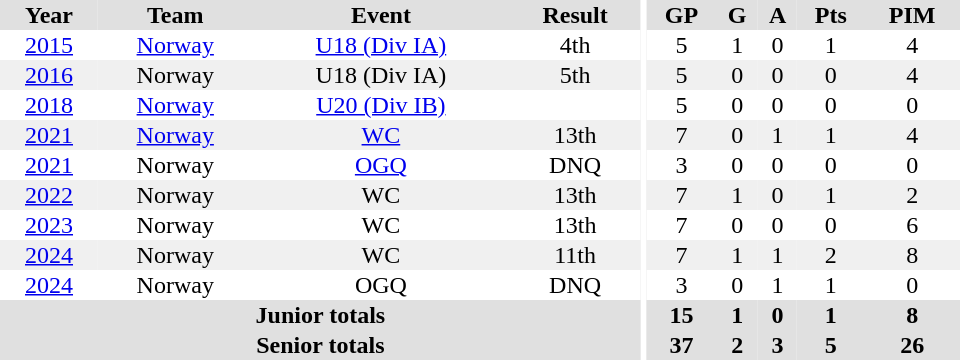<table border="0" cellpadding="1" cellspacing="0" ID="Table3" style="text-align:center; width:40em;">
<tr bgcolor="#e0e0e0">
<th>Year</th>
<th>Team</th>
<th>Event</th>
<th>Result</th>
<th rowspan="104" bgcolor="#ffffff"></th>
<th>GP</th>
<th>G</th>
<th>A</th>
<th>Pts</th>
<th>PIM</th>
</tr>
<tr>
<td><a href='#'>2015</a></td>
<td><a href='#'>Norway</a></td>
<td><a href='#'>U18 (Div IA)</a></td>
<td>4th</td>
<td>5</td>
<td>1</td>
<td>0</td>
<td>1</td>
<td>4</td>
</tr>
<tr bgcolor="#f0f0f0">
<td><a href='#'>2016</a></td>
<td>Norway</td>
<td>U18 (Div IA)</td>
<td>5th</td>
<td>5</td>
<td>0</td>
<td>0</td>
<td>0</td>
<td>4</td>
</tr>
<tr>
<td><a href='#'>2018</a></td>
<td><a href='#'>Norway</a></td>
<td><a href='#'>U20 (Div IB)</a></td>
<td></td>
<td>5</td>
<td>0</td>
<td>0</td>
<td>0</td>
<td>0</td>
</tr>
<tr bgcolor="#f0f0f0">
<td><a href='#'>2021</a></td>
<td><a href='#'>Norway</a></td>
<td><a href='#'>WC</a></td>
<td>13th</td>
<td>7</td>
<td>0</td>
<td>1</td>
<td>1</td>
<td>4</td>
</tr>
<tr>
<td><a href='#'>2021</a></td>
<td>Norway</td>
<td><a href='#'>OGQ</a></td>
<td>DNQ</td>
<td>3</td>
<td>0</td>
<td>0</td>
<td>0</td>
<td>0</td>
</tr>
<tr bgcolor="f0f0f0">
<td><a href='#'>2022</a></td>
<td>Norway</td>
<td>WC</td>
<td>13th</td>
<td>7</td>
<td>1</td>
<td>0</td>
<td>1</td>
<td>2</td>
</tr>
<tr>
<td><a href='#'>2023</a></td>
<td>Norway</td>
<td>WC</td>
<td>13th</td>
<td>7</td>
<td>0</td>
<td>0</td>
<td>0</td>
<td>6</td>
</tr>
<tr bgcolor="f0f0f0">
<td><a href='#'>2024</a></td>
<td>Norway</td>
<td>WC</td>
<td>11th</td>
<td>7</td>
<td>1</td>
<td>1</td>
<td>2</td>
<td>8</td>
</tr>
<tr>
<td><a href='#'>2024</a></td>
<td>Norway</td>
<td>OGQ</td>
<td>DNQ</td>
<td>3</td>
<td>0</td>
<td>1</td>
<td>1</td>
<td>0<br></td>
</tr>
<tr bgcolor="#e0e0e0">
<th colspan="4">Junior totals</th>
<th>15</th>
<th>1</th>
<th>0</th>
<th>1</th>
<th>8</th>
</tr>
<tr bgcolor="#e0e0e0">
<th colspan="4">Senior totals</th>
<th>37</th>
<th>2</th>
<th>3</th>
<th>5</th>
<th>26</th>
</tr>
</table>
